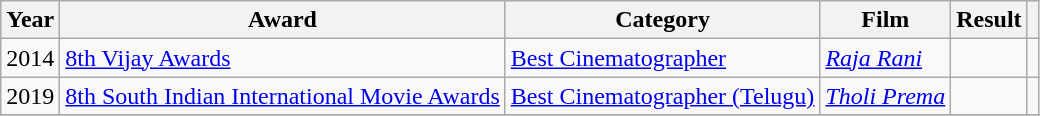<table class="wikitable sortable">
<tr>
<th>Year</th>
<th>Award</th>
<th>Category</th>
<th>Film</th>
<th>Result</th>
<th></th>
</tr>
<tr>
<td>2014</td>
<td><a href='#'>8th Vijay Awards</a></td>
<td><a href='#'>Best Cinematographer</a></td>
<td><em><a href='#'>Raja Rani</a></em></td>
<td></td>
<td></td>
</tr>
<tr>
<td>2019</td>
<td><a href='#'>8th South Indian International Movie Awards</a></td>
<td><a href='#'>Best Cinematographer (Telugu)</a></td>
<td><em><a href='#'>Tholi Prema</a></em></td>
<td></td>
<td></td>
</tr>
<tr>
</tr>
</table>
